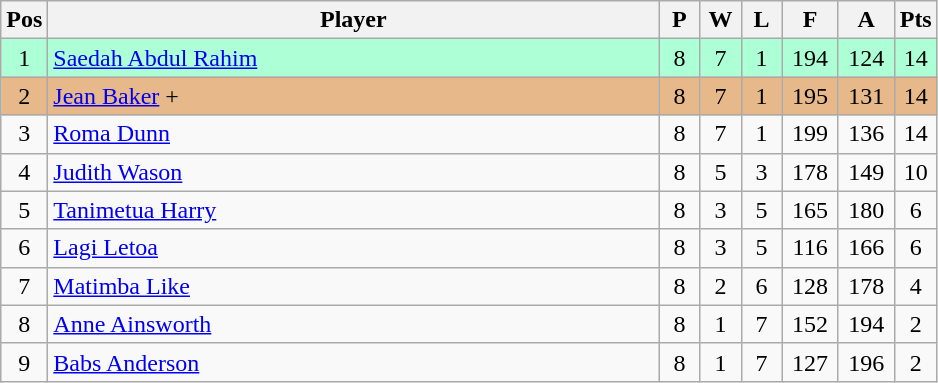<table class="wikitable" style="font-size: 100%">
<tr>
<th width=20>Pos</th>
<th width=400>Player</th>
<th width=20>P</th>
<th width=20>W</th>
<th width=20>L</th>
<th width=30>F</th>
<th width=30>A</th>
<th width=20>Pts</th>
</tr>
<tr align=center style="background: #ADFFD6;">
<td>1</td>
<td align="left"> <a href='#'>Saedah Abdul Rahim</a></td>
<td>8</td>
<td>7</td>
<td>1</td>
<td>194</td>
<td>124</td>
<td>14</td>
</tr>
<tr align=center style="background: #E6B88A;">
<td>2</td>
<td align="left"> <a href='#'>Jean Baker</a> +</td>
<td>8</td>
<td>7</td>
<td>1</td>
<td>195</td>
<td>131</td>
<td>14</td>
</tr>
<tr align=center>
<td>3</td>
<td align="left"> <a href='#'>Roma Dunn</a></td>
<td>8</td>
<td>7</td>
<td>1</td>
<td>199</td>
<td>136</td>
<td>14</td>
</tr>
<tr align=center>
<td>4</td>
<td align="left"> <a href='#'>Judith Wason</a></td>
<td>8</td>
<td>5</td>
<td>3</td>
<td>178</td>
<td>149</td>
<td>10</td>
</tr>
<tr align=center>
<td>5</td>
<td align="left"> <a href='#'>Tanimetua Harry</a></td>
<td>8</td>
<td>3</td>
<td>5</td>
<td>165</td>
<td>180</td>
<td>6</td>
</tr>
<tr align=center>
<td>6</td>
<td align="left"> <a href='#'>Lagi Letoa</a></td>
<td>8</td>
<td>3</td>
<td>5</td>
<td>116</td>
<td>166</td>
<td>6</td>
</tr>
<tr align=center>
<td>7</td>
<td align="left"> <a href='#'>Matimba Like</a></td>
<td>8</td>
<td>2</td>
<td>6</td>
<td>128</td>
<td>178</td>
<td>4</td>
</tr>
<tr align=center>
<td>8</td>
<td align="left"> <a href='#'>Anne Ainsworth</a></td>
<td>8</td>
<td>1</td>
<td>7</td>
<td>152</td>
<td>194</td>
<td>2</td>
</tr>
<tr align=center>
<td>9</td>
<td align="left"> <a href='#'>Babs Anderson</a></td>
<td>8</td>
<td>1</td>
<td>7</td>
<td>127</td>
<td>196</td>
<td>2</td>
</tr>
</table>
